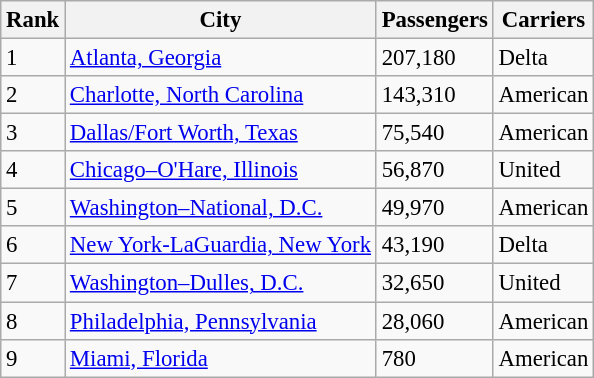<table class="wikitable sortable" style="font-size: 95%">
<tr>
<th>Rank</th>
<th>City</th>
<th>Passengers</th>
<th>Carriers</th>
</tr>
<tr>
<td>1</td>
<td> <a href='#'>Atlanta, Georgia</a></td>
<td>207,180</td>
<td>Delta</td>
</tr>
<tr>
<td>2</td>
<td>  <a href='#'>Charlotte, North Carolina</a></td>
<td>143,310</td>
<td>American</td>
</tr>
<tr>
<td>3</td>
<td>  <a href='#'>Dallas/Fort Worth, Texas</a></td>
<td>75,540</td>
<td>American</td>
</tr>
<tr>
<td>4</td>
<td>  <a href='#'>Chicago–O'Hare, Illinois</a></td>
<td>56,870</td>
<td>United</td>
</tr>
<tr>
<td>5</td>
<td>  <a href='#'>Washington–National, D.C.</a></td>
<td>49,970</td>
<td>American</td>
</tr>
<tr>
<td>6</td>
<td>  <a href='#'>New York-LaGuardia, New York</a></td>
<td>43,190</td>
<td>Delta</td>
</tr>
<tr>
<td>7</td>
<td>  <a href='#'>Washington–Dulles, D.C.</a></td>
<td>32,650</td>
<td>United</td>
</tr>
<tr>
<td>8</td>
<td>  <a href='#'>Philadelphia, Pennsylvania</a></td>
<td>28,060</td>
<td>American</td>
</tr>
<tr>
<td>9</td>
<td>  <a href='#'>Miami, Florida</a></td>
<td>780</td>
<td>American</td>
</tr>
</table>
